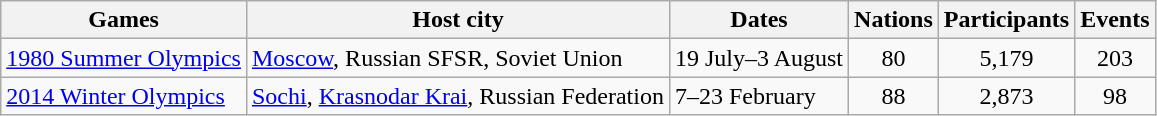<table class="wikitable">
<tr>
<th>Games</th>
<th>Host city</th>
<th>Dates</th>
<th>Nations</th>
<th>Participants</th>
<th>Events</th>
</tr>
<tr>
<td><a href='#'>1980 Summer Olympics</a></td>
<td><a href='#'>Moscow</a>, Russian SFSR, Soviet Union</td>
<td>19 July–3 August</td>
<td align=center>80</td>
<td align=center>5,179</td>
<td align=center>203</td>
</tr>
<tr>
<td><a href='#'>2014 Winter Olympics</a></td>
<td><a href='#'>Sochi</a>, <a href='#'>Krasnodar Krai</a>, Russian Federation</td>
<td>7–23 February</td>
<td align=center>88</td>
<td align=center>2,873</td>
<td align=center>98</td>
</tr>
</table>
